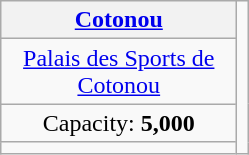<table class="wikitable" style="text-align:center" align=center>
<tr>
<th><a href='#'>Cotonou</a></th>
<td rowspan=6></td>
</tr>
<tr>
<td width=150px><a href='#'>Palais des Sports de Cotonou</a></td>
</tr>
<tr>
<td>Capacity: <strong>5,000</strong></td>
</tr>
<tr>
<td></td>
</tr>
</table>
